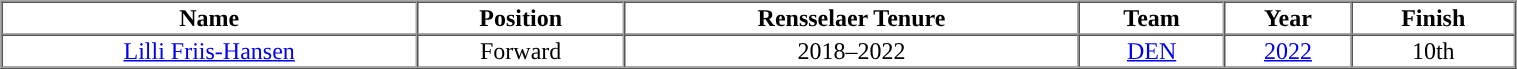<table cellpadding="1" border="1" cellspacing="0" width="80%">
<tr>
<th>Name</th>
<th>Position</th>
<th>Rensselaer Tenure</th>
<th>Team</th>
<th>Year</th>
<th>Finish</th>
</tr>
<tr align="center">
<td><a href='#'>Lilli Friis-Hansen</a></td>
<td>Forward</td>
<td>2018–2022</td>
<td> <a href='#'>DEN</a></td>
<td><a href='#'>2022</a></td>
<td>10th</td>
</tr>
</table>
